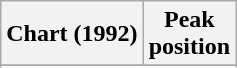<table class="wikitable sortable">
<tr>
<th align="left">Chart (1992)</th>
<th align="center">Peak<br>position</th>
</tr>
<tr>
</tr>
<tr>
</tr>
</table>
